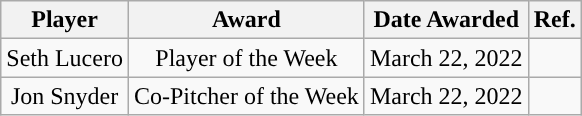<table class="wikitable sortable sortable" style="text-align: center">
<tr align=center>
<th>Player</th>
<th>Award</th>
<th>Date Awarded</th>
<th>Ref.</th>
</tr>
<tr>
<td>Seth Lucero</td>
<td rowspan="1">Player of the Week</td>
<td rowspan="1">March 22, 2022</td>
<td rowspan="1"></td>
</tr>
<tr>
<td>Jon Snyder</td>
<td rowspan="1">Co-Pitcher of the Week</td>
<td rowspan="1">March 22, 2022</td>
<td rowspan="1"></td>
</tr>
</table>
